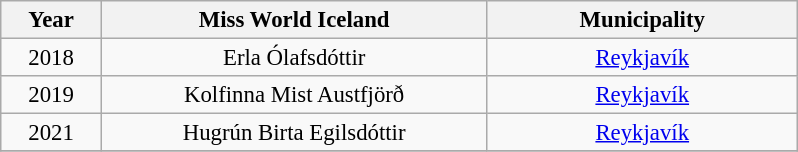<table class="wikitable sortable" style="font-size: 95%; text-align:center">
<tr>
<th width="60">Year</th>
<th width="250">Miss World Iceland</th>
<th width="200">Municipality</th>
</tr>
<tr>
<td>2018</td>
<td>Erla Ólafsdóttir</td>
<td><a href='#'>Reykjavík</a></td>
</tr>
<tr>
<td>2019</td>
<td>Kolfinna Mist Austfjörð</td>
<td><a href='#'>Reykjavík</a></td>
</tr>
<tr>
<td>2021</td>
<td>Hugrún Birta Egilsdóttir</td>
<td><a href='#'>Reykjavík</a></td>
</tr>
<tr>
</tr>
</table>
